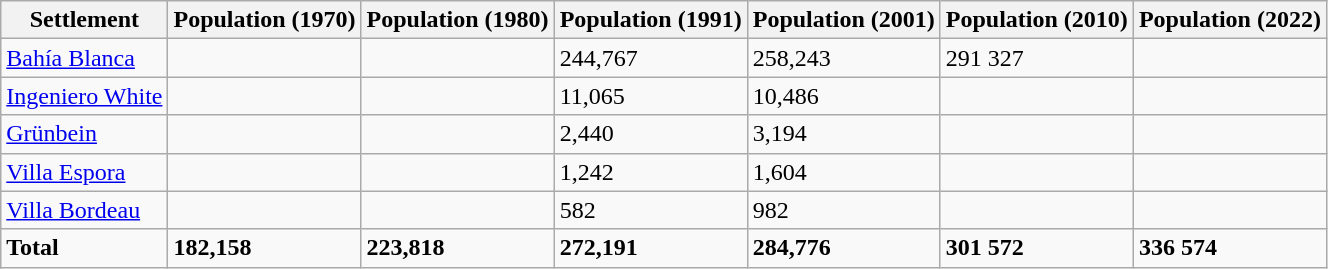<table border=0 class="wikitable">
<tr>
<th rowspan=1>Settlement </th>
<th>Population  (1970)</th>
<th>Population (1980)</th>
<th rowspan="1">Population (1991)</th>
<th rowspan="1">Population (2001)</th>
<th>Population (2010)</th>
<th>Population (2022)</th>
</tr>
<tr>
<td><a href='#'>Bahía Blanca</a></td>
<td></td>
<td></td>
<td>244,767</td>
<td>258,243</td>
<td>291 327</td>
<td></td>
</tr>
<tr>
<td><a href='#'>Ingeniero White</a></td>
<td></td>
<td></td>
<td>11,065</td>
<td>10,486</td>
<td></td>
<td></td>
</tr>
<tr>
<td><a href='#'>Grünbein</a></td>
<td></td>
<td></td>
<td>2,440</td>
<td>3,194</td>
<td></td>
<td></td>
</tr>
<tr>
<td><a href='#'>Villa Espora</a></td>
<td></td>
<td></td>
<td>1,242</td>
<td>1,604</td>
<td></td>
<td></td>
</tr>
<tr>
<td><a href='#'>Villa Bordeau</a></td>
<td></td>
<td></td>
<td>582</td>
<td>982</td>
<td></td>
<td></td>
</tr>
<tr>
<td><strong>Total</strong></td>
<td><strong>182,158</strong></td>
<td><strong>223,818</strong></td>
<td><strong>272,191</strong></td>
<td><strong>284,776</strong></td>
<td><strong>301 572</strong></td>
<td><strong>336 574</strong> </td>
</tr>
</table>
